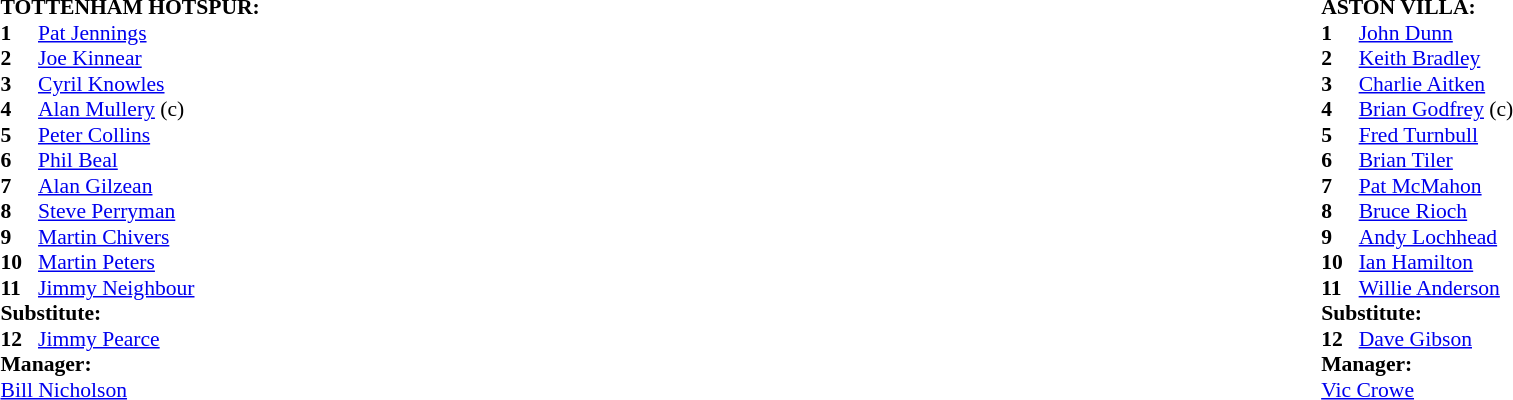<table width="100%">
<tr>
<td valign="top" width="50%"><br><table style="font-size: 90%" cellspacing="0" cellpadding="0">
<tr>
<td colspan="4"><strong>TOTTENHAM HOTSPUR:</strong></td>
</tr>
<tr>
<th width="25"></th>
<th></th>
</tr>
<tr>
<td><strong>1</strong></td>
<td><a href='#'>Pat Jennings</a></td>
</tr>
<tr>
<td><strong>2</strong></td>
<td><a href='#'>Joe Kinnear</a></td>
</tr>
<tr>
<td><strong>3</strong></td>
<td><a href='#'>Cyril Knowles</a></td>
</tr>
<tr>
<td><strong>4</strong></td>
<td><a href='#'>Alan Mullery</a> (c)</td>
</tr>
<tr>
<td><strong>5</strong></td>
<td><a href='#'>Peter Collins</a></td>
</tr>
<tr>
<td><strong>6</strong></td>
<td><a href='#'>Phil Beal</a></td>
</tr>
<tr>
<td><strong>7</strong></td>
<td><a href='#'>Alan Gilzean</a></td>
</tr>
<tr>
<td><strong>8</strong></td>
<td><a href='#'>Steve Perryman</a></td>
</tr>
<tr>
<td><strong>9</strong></td>
<td><a href='#'>Martin Chivers</a></td>
</tr>
<tr>
<td><strong>10</strong></td>
<td><a href='#'>Martin Peters</a></td>
</tr>
<tr>
<td><strong>11</strong></td>
<td><a href='#'>Jimmy Neighbour</a></td>
</tr>
<tr>
<td colspan=3><strong>Substitute:</strong></td>
</tr>
<tr>
<td><strong>12</strong></td>
<td><a href='#'>Jimmy Pearce</a></td>
</tr>
<tr>
<td colspan=4><strong>Manager:</strong></td>
</tr>
<tr>
<td colspan="4"><a href='#'>Bill Nicholson</a></td>
</tr>
</table>
</td>
<td valign="top" width="50%"><br><table style="font-size: 90%" cellspacing="0" cellpadding="0" align=center>
<tr>
<td colspan="4"><strong>ASTON VILLA:</strong></td>
</tr>
<tr>
<th width="25"></th>
<th></th>
</tr>
<tr>
<td><strong>1</strong></td>
<td><a href='#'>John Dunn</a></td>
</tr>
<tr>
<td><strong>2</strong></td>
<td><a href='#'>Keith Bradley</a></td>
</tr>
<tr>
<td><strong>3</strong></td>
<td><a href='#'>Charlie Aitken</a></td>
</tr>
<tr>
<td><strong>4</strong></td>
<td><a href='#'>Brian Godfrey</a> (c)</td>
</tr>
<tr>
<td><strong>5</strong></td>
<td><a href='#'>Fred Turnbull</a></td>
</tr>
<tr>
<td><strong>6</strong></td>
<td><a href='#'>Brian Tiler</a></td>
</tr>
<tr>
<td><strong>7</strong></td>
<td><a href='#'>Pat McMahon</a></td>
</tr>
<tr>
<td><strong>8</strong></td>
<td><a href='#'>Bruce Rioch</a></td>
</tr>
<tr>
<td><strong>9</strong></td>
<td><a href='#'>Andy Lochhead</a></td>
</tr>
<tr>
<td><strong>10</strong></td>
<td><a href='#'>Ian Hamilton</a></td>
</tr>
<tr>
<td><strong>11</strong></td>
<td><a href='#'>Willie Anderson</a></td>
</tr>
<tr>
<td colspan=3><strong>Substitute:</strong></td>
</tr>
<tr>
<td><strong>12</strong></td>
<td><a href='#'>Dave Gibson</a></td>
</tr>
<tr>
<td colspan=4><strong>Manager:</strong></td>
</tr>
<tr>
<td colspan="4"><a href='#'>Vic Crowe</a></td>
</tr>
</table>
</td>
</tr>
</table>
